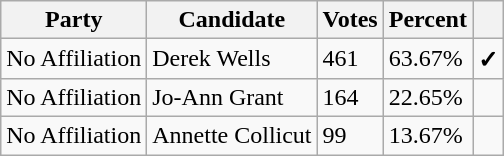<table class="wikitable">
<tr>
<th>Party</th>
<th>Candidate</th>
<th>Votes</th>
<th>Percent</th>
<th></th>
</tr>
<tr>
<td>No Affiliation</td>
<td>Derek Wells</td>
<td>461</td>
<td>63.67%</td>
<td><strong>✓</strong></td>
</tr>
<tr>
<td>No Affiliation</td>
<td>Jo-Ann Grant</td>
<td>164</td>
<td>22.65%</td>
<td></td>
</tr>
<tr>
<td>No Affiliation</td>
<td>Annette Collicut</td>
<td>99</td>
<td>13.67%</td>
<td></td>
</tr>
</table>
